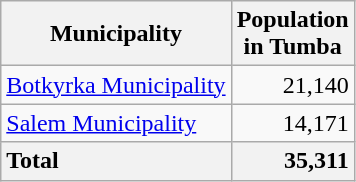<table class="wikitable">
<tr>
<th>Municipality</th>
<th>Population<br>in Tumba</th>
</tr>
<tr>
<td><a href='#'>Botkyrka Municipality</a></td>
<td style="text-align:right">21,140</td>
</tr>
<tr>
<td><a href='#'>Salem Municipality</a></td>
<td style="text-align:right">14,171</td>
</tr>
<tr>
<th style="text-align:left">Total</th>
<th style="text-align:right">35,311</th>
</tr>
</table>
